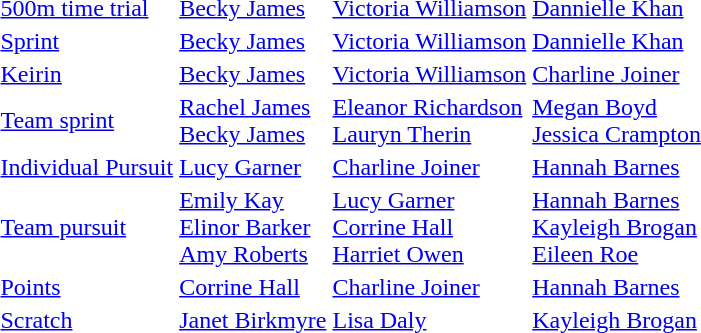<table>
<tr style="background:#ccc;">
</tr>
<tr>
<td><a href='#'>500m time trial</a></td>
<td><a href='#'>Becky James</a></td>
<td><a href='#'>Victoria Williamson</a></td>
<td><a href='#'>Dannielle Khan</a></td>
</tr>
<tr>
<td><a href='#'>Sprint</a></td>
<td><a href='#'>Becky James</a></td>
<td><a href='#'>Victoria Williamson</a></td>
<td><a href='#'>Dannielle Khan</a></td>
</tr>
<tr>
<td><a href='#'>Keirin</a></td>
<td><a href='#'>Becky James</a></td>
<td><a href='#'>Victoria Williamson</a></td>
<td><a href='#'>Charline Joiner</a></td>
</tr>
<tr>
<td><a href='#'>Team sprint</a></td>
<td><a href='#'>Rachel James</a> <br> <a href='#'>Becky James</a></td>
<td><a href='#'>Eleanor Richardson</a> <br>  <a href='#'>Lauryn Therin</a></td>
<td><a href='#'>Megan Boyd</a> <br>  <a href='#'>Jessica Crampton</a></td>
</tr>
<tr>
<td><a href='#'>Individual Pursuit</a></td>
<td><a href='#'>Lucy Garner</a></td>
<td><a href='#'>Charline Joiner</a></td>
<td><a href='#'>Hannah Barnes</a></td>
</tr>
<tr>
<td><a href='#'>Team pursuit</a></td>
<td><a href='#'>Emily Kay</a><br> <a href='#'>Elinor Barker</a> <br>  <a href='#'>Amy Roberts</a></td>
<td><a href='#'>Lucy Garner</a><br>  <a href='#'>Corrine Hall</a> <br>  <a href='#'>Harriet Owen</a></td>
<td><a href='#'>Hannah Barnes</a><br>  <a href='#'>Kayleigh Brogan</a> <br> <a href='#'>Eileen Roe</a></td>
</tr>
<tr>
<td><a href='#'>Points</a></td>
<td><a href='#'>Corrine Hall</a></td>
<td><a href='#'>Charline Joiner</a></td>
<td><a href='#'>Hannah Barnes</a></td>
</tr>
<tr>
<td><a href='#'>Scratch</a></td>
<td><a href='#'>Janet Birkmyre</a></td>
<td><a href='#'>Lisa Daly</a></td>
<td><a href='#'>Kayleigh Brogan</a></td>
</tr>
</table>
